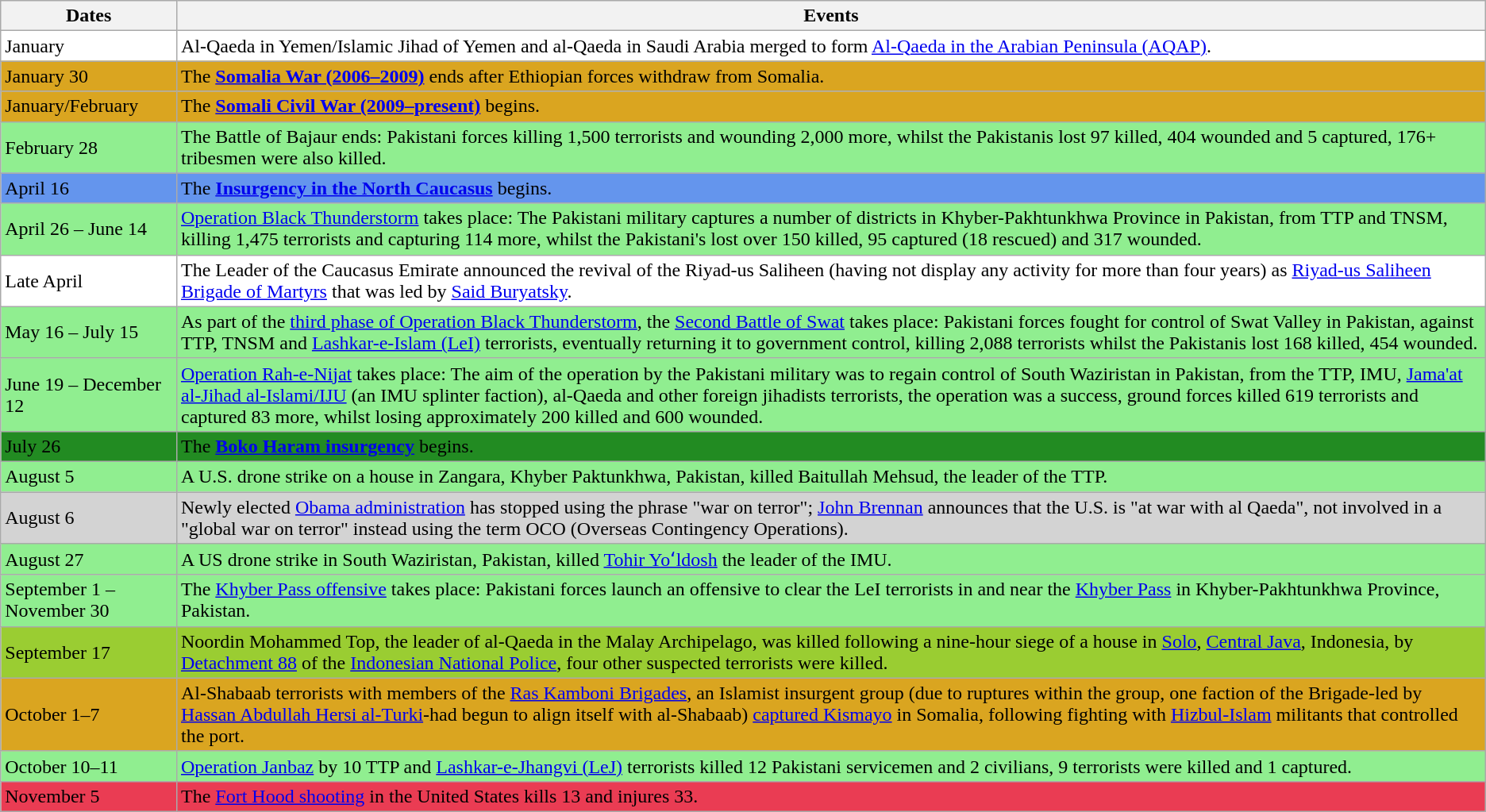<table class="wikitable">
<tr>
<th>Dates</th>
<th>Events</th>
</tr>
<tr style="background:white">
<td>January</td>
<td>Al-Qaeda in Yemen/Islamic Jihad of Yemen and al-Qaeda in Saudi Arabia merged to form <a href='#'>Al-Qaeda in the Arabian Peninsula (AQAP)</a>.</td>
</tr>
<tr style="background:goldenrod">
<td>January 30</td>
<td>The <strong><a href='#'>Somalia War (2006–2009)</a></strong> ends after Ethiopian forces withdraw from Somalia.</td>
</tr>
<tr style="background:goldenrod">
<td>January/February</td>
<td>The <strong><a href='#'>Somali Civil War (2009–present)</a></strong> begins.</td>
</tr>
<tr style="background:lightgreen">
<td>February 28</td>
<td>The Battle of Bajaur ends: Pakistani forces killing 1,500 terrorists and wounding 2,000 more, whilst the Pakistanis lost 97 killed, 404 wounded and 5 captured, 176+ tribesmen were also killed.</td>
</tr>
<tr style="background:cornflowerblue">
<td>April 16</td>
<td>The <strong><a href='#'>Insurgency in the North Caucasus</a></strong> begins.</td>
</tr>
<tr style="background:lightgreen">
<td>April 26 – June 14</td>
<td><a href='#'>Operation Black Thunderstorm</a> takes place: The Pakistani military captures a number of districts in Khyber-Pakhtunkhwa Province in Pakistan, from TTP and TNSM, killing 1,475 terrorists and capturing 114 more, whilst the Pakistani's lost over 150 killed, 95 captured (18 rescued) and 317 wounded.</td>
</tr>
<tr style="background:white">
<td>Late April</td>
<td>The Leader of the Caucasus Emirate announced the revival of the Riyad-us Saliheen (having not display any activity for more than four years) as <a href='#'>Riyad-us Saliheen Brigade of Martyrs</a> that was led by <a href='#'>Said Buryatsky</a>.</td>
</tr>
<tr style="background:lightgreen">
<td>May 16 – July 15</td>
<td>As part of the <a href='#'>third phase of Operation Black Thunderstorm</a>, the <a href='#'>Second Battle of Swat</a> takes place: Pakistani forces fought for control of Swat Valley in Pakistan, against TTP, TNSM and <a href='#'>Lashkar-e-Islam (LeI)</a> terrorists, eventually returning it to government control, killing 2,088 terrorists whilst the Pakistanis lost 168 killed, 454 wounded.</td>
</tr>
<tr style="background:lightgreen">
<td>June 19 – December 12</td>
<td><a href='#'>Operation Rah-e-Nijat</a> takes place: The aim of the operation by the Pakistani military was to regain control of South Waziristan in Pakistan, from the TTP, IMU, <a href='#'>Jama'at al-Jihad al-Islami/IJU</a> (an IMU splinter faction), al-Qaeda and other foreign jihadists terrorists, the operation was a success, ground forces killed 619 terrorists and captured 83 more, whilst losing approximately 200 killed and 600 wounded.</td>
</tr>
<tr style="background:forestgreen">
<td>July 26</td>
<td>The <strong><a href='#'>Boko Haram insurgency</a></strong> begins.</td>
</tr>
<tr style="background:lightgreen">
<td>August 5</td>
<td>A U.S. drone strike on a house in Zangara, Khyber Paktunkhwa, Pakistan, killed Baitullah Mehsud, the leader of the TTP.</td>
</tr>
<tr style="background:lightgrey">
<td>August 6</td>
<td>Newly elected <a href='#'>Obama administration</a> has stopped using the phrase "war on terror"; <a href='#'>John Brennan</a> announces that the U.S. is "at war with al Qaeda", not involved in a "global war on terror" instead using the term OCO (Overseas Contingency Operations).</td>
</tr>
<tr style="background:lightgreen">
<td>August 27</td>
<td>A US drone strike in South Waziristan, Pakistan, killed <a href='#'>Tohir Yoʻldosh</a> the leader of the IMU.</td>
</tr>
<tr style="background:lightgreen">
<td>September 1 – November 30</td>
<td>The <a href='#'>Khyber Pass offensive</a> takes place: Pakistani forces launch an offensive to clear the LeI terrorists in and near the <a href='#'>Khyber Pass</a> in Khyber-Pakhtunkhwa Province, Pakistan.</td>
</tr>
<tr style="background:yellowgreen">
<td>September 17</td>
<td>Noordin Mohammed Top, the leader of al-Qaeda in the Malay Archipelago, was killed following a nine-hour siege of a house in <a href='#'>Solo</a>, <a href='#'>Central Java</a>, Indonesia, by <a href='#'>Detachment 88</a> of the <a href='#'>Indonesian National Police</a>, four other suspected terrorists were killed.</td>
</tr>
<tr style="background:goldenrod">
<td>October 1–7</td>
<td>Al-Shabaab terrorists with members of the <a href='#'>Ras Kamboni Brigades</a>, an Islamist insurgent group (due to ruptures within the group, one faction of the Brigade-led by <a href='#'>Hassan Abdullah Hersi al-Turki</a>-had begun to align itself with al-Shabaab) <a href='#'>captured Kismayo</a> in Somalia, following fighting with <a href='#'>Hizbul-Islam</a> militants that controlled the port.</td>
</tr>
<tr style="background:lightgreen">
<td>October 10–11</td>
<td><a href='#'>Operation Janbaz</a> by 10 TTP and <a href='#'>Lashkar-e-Jhangvi (LeJ)</a> terrorists killed 12 Pakistani servicemen and 2 civilians, 9 terrorists were killed and 1 captured.</td>
</tr>
<tr style="background:#EA3C53">
<td>November 5</td>
<td>The <a href='#'>Fort Hood shooting</a> in the United States kills 13 and injures 33.</td>
</tr>
</table>
